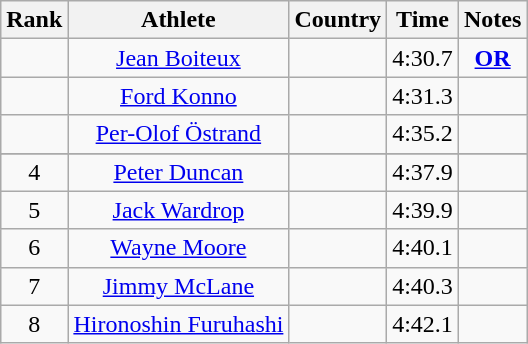<table class="wikitable sortable" style="text-align:center">
<tr>
<th>Rank</th>
<th>Athlete</th>
<th>Country</th>
<th>Time</th>
<th>Notes</th>
</tr>
<tr>
<td></td>
<td><a href='#'>Jean Boiteux</a></td>
<td align=left></td>
<td>4:30.7</td>
<td><strong><a href='#'>OR</a></strong></td>
</tr>
<tr>
<td></td>
<td><a href='#'>Ford Konno</a></td>
<td align=left></td>
<td>4:31.3</td>
<td><strong> </strong></td>
</tr>
<tr>
<td></td>
<td><a href='#'>Per-Olof Östrand</a></td>
<td align=left></td>
<td>4:35.2</td>
<td><strong> </strong></td>
</tr>
<tr>
</tr>
<tr>
<td>4</td>
<td><a href='#'>Peter Duncan</a></td>
<td align=left></td>
<td>4:37.9</td>
<td><strong> </strong></td>
</tr>
<tr>
<td>5</td>
<td><a href='#'>Jack Wardrop</a></td>
<td align=left></td>
<td>4:39.9</td>
<td><strong> </strong></td>
</tr>
<tr>
<td>6</td>
<td><a href='#'>Wayne Moore</a></td>
<td align=left></td>
<td>4:40.1</td>
<td><strong> </strong></td>
</tr>
<tr>
<td>7</td>
<td><a href='#'>Jimmy McLane</a></td>
<td align=left></td>
<td>4:40.3</td>
<td><strong> </strong></td>
</tr>
<tr>
<td>8</td>
<td><a href='#'>Hironoshin Furuhashi</a></td>
<td align=left></td>
<td>4:42.1</td>
<td><strong> </strong></td>
</tr>
</table>
